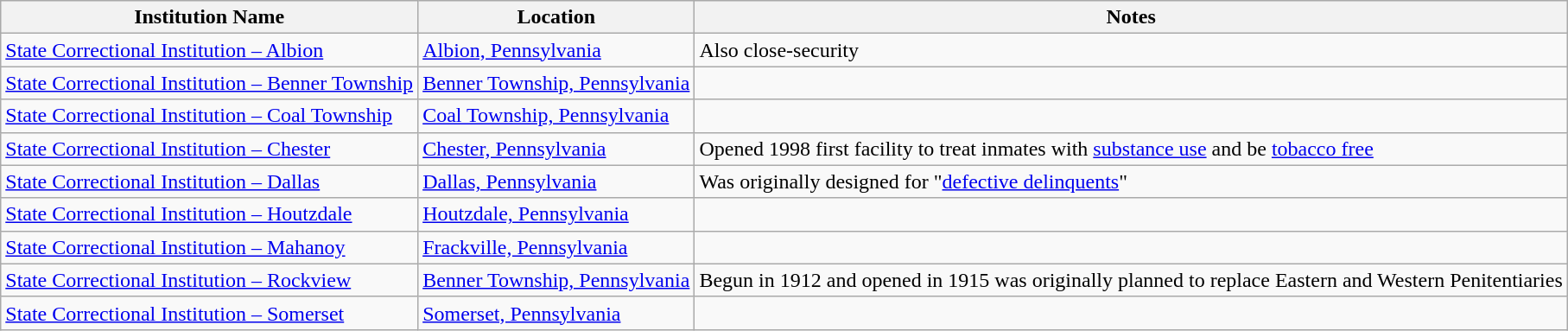<table class="wikitable">
<tr>
<th>Institution Name</th>
<th>Location</th>
<th>Notes</th>
</tr>
<tr>
<td><a href='#'>State Correctional Institution – Albion</a></td>
<td><a href='#'>Albion, Pennsylvania</a></td>
<td>Also close-security</td>
</tr>
<tr>
<td><a href='#'>State Correctional Institution – Benner Township</a></td>
<td><a href='#'>Benner Township, Pennsylvania</a></td>
<td></td>
</tr>
<tr>
<td><a href='#'>State Correctional Institution – Coal Township</a></td>
<td><a href='#'>Coal Township, Pennsylvania</a></td>
<td></td>
</tr>
<tr>
<td><a href='#'>State Correctional Institution – Chester</a></td>
<td><a href='#'>Chester, Pennsylvania</a></td>
<td>Opened 1998 first facility to treat inmates with <a href='#'>substance use</a> and be <a href='#'>tobacco free</a></td>
</tr>
<tr>
<td><a href='#'>State Correctional Institution – Dallas</a></td>
<td><a href='#'>Dallas, Pennsylvania</a></td>
<td>Was originally designed for "<a href='#'>defective delinquents</a>"</td>
</tr>
<tr>
<td><a href='#'>State Correctional Institution – Houtzdale</a></td>
<td><a href='#'>Houtzdale, Pennsylvania</a></td>
<td></td>
</tr>
<tr>
<td><a href='#'>State Correctional Institution – Mahanoy</a></td>
<td><a href='#'>Frackville, Pennsylvania</a></td>
<td></td>
</tr>
<tr>
<td><a href='#'>State Correctional Institution – Rockview</a></td>
<td><a href='#'>Benner Township, Pennsylvania</a></td>
<td>Begun in 1912 and opened in 1915 was originally planned to replace Eastern and Western Penitentiaries</td>
</tr>
<tr>
<td><a href='#'>State Correctional Institution – Somerset</a></td>
<td><a href='#'>Somerset, Pennsylvania</a></td>
<td></td>
</tr>
</table>
